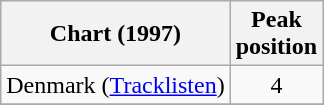<table class="wikitable sortable">
<tr>
<th>Chart (1997)</th>
<th>Peak<br>position</th>
</tr>
<tr>
<td>Denmark (<a href='#'>Tracklisten</a>)</td>
<td align="center">4</td>
</tr>
<tr>
</tr>
<tr>
</tr>
</table>
